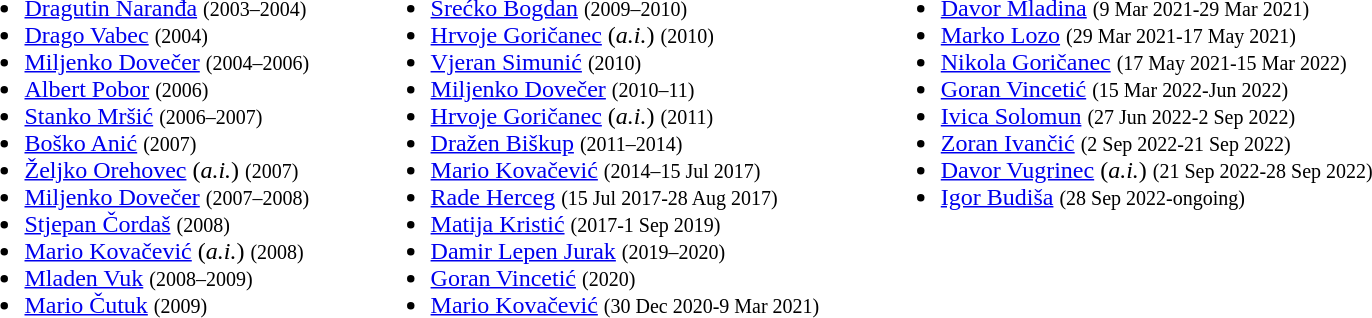<table>
<tr>
<td valign="top"><br><ul><li> <a href='#'>Dragutin Naranđa</a> <small>(2003–2004)</small></li><li> <a href='#'>Drago Vabec</a> <small>(2004)</small></li><li> <a href='#'>Miljenko Dovečer</a> <small>(2004–2006)</small></li><li> <a href='#'>Albert Pobor</a> <small>(2006)</small></li><li> <a href='#'>Stanko Mršić</a> <small>(2006–2007)</small></li><li> <a href='#'>Boško Anić</a> <small>(2007)</small></li><li> <a href='#'>Željko Orehovec</a> (<em>a.i.</em>) <small>(2007)</small></li><li> <a href='#'>Miljenko Dovečer</a> <small>(2007–2008)</small></li><li> <a href='#'>Stjepan Čordaš</a> <small>(2008)</small></li><li> <a href='#'>Mario Kovačević</a> (<em>a.i.</em>) <small>(2008)</small></li><li> <a href='#'>Mladen Vuk</a> <small>(2008–2009)</small></li><li> <a href='#'>Mario Čutuk</a> <small>(2009)</small></li></ul></td>
<td width="33"> </td>
<td valign="top"><br><ul><li> <a href='#'>Srećko Bogdan</a> <small>(2009–2010)</small></li><li> <a href='#'>Hrvoje Goričanec</a> (<em>a.i.</em>) <small>(2010)</small></li><li> <a href='#'>Vjeran Simunić</a> <small>(2010)</small></li><li> <a href='#'>Miljenko Dovečer</a> <small>(2010–11)</small></li><li> <a href='#'>Hrvoje Goričanec</a> (<em>a.i.</em>) <small>(2011)</small></li><li> <a href='#'>Dražen Biškup</a> <small>(2011–2014)</small></li><li> <a href='#'>Mario Kovačević</a> <small>(2014–15 Jul 2017)</small></li><li> <a href='#'>Rade Herceg</a> <small>(15 Jul 2017-28 Aug 2017)</small></li><li> <a href='#'>Matija Kristić</a> <small>(2017-1 Sep 2019)</small></li><li> <a href='#'>Damir Lepen Jurak</a> <small>(2019–2020)</small></li><li> <a href='#'>Goran Vincetić</a> <small>(2020)</small></li><li> <a href='#'>Mario Kovačević</a> <small>(30 Dec 2020-9 Mar 2021)</small></li></ul></td>
<td width="33"> </td>
<td valign="top"><br><ul><li> <a href='#'>Davor Mladina</a> <small>(9 Mar 2021-29 Mar 2021)</small></li><li> <a href='#'>Marko Lozo</a> <small>(29 Mar 2021-17 May 2021)</small></li><li> <a href='#'>Nikola Goričanec</a> <small>(17 May 2021-15 Mar 2022)</small></li><li> <a href='#'>Goran Vincetić</a> <small>(15 Mar 2022-Jun 2022)</small></li><li> <a href='#'>Ivica Solomun</a> <small>(27 Jun 2022-2 Sep 2022)</small></li><li> <a href='#'>Zoran Ivančić</a> <small>(2 Sep 2022-21 Sep 2022)</small></li><li> <a href='#'>Davor Vugrinec</a> (<em>a.i.</em>) <small>(21 Sep 2022-28 Sep 2022)</small></li><li> <a href='#'>Igor Budiša</a> <small>(28 Sep 2022-ongoing)</small></li></ul></td>
</tr>
</table>
